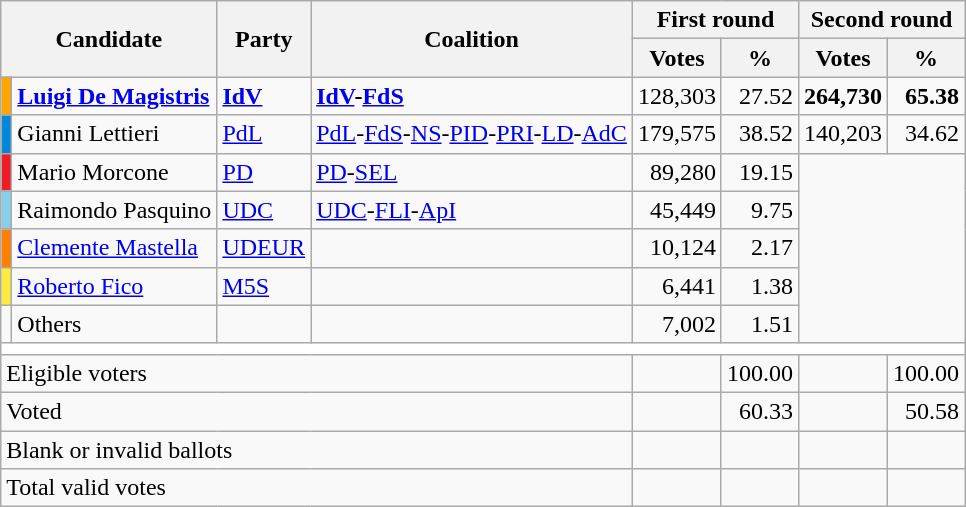<table class="wikitable centre">
<tr>
<th scope="col" rowspan=2 colspan=2>Candidate</th>
<th scope="col" rowspan=2 colspan=1>Party</th>
<th scope="col" rowspan=2 colspan=1>Coalition</th>
<th scope="col" colspan=2>First round</th>
<th scope="col" colspan=2>Second round</th>
</tr>
<tr>
<th scope="col">Votes</th>
<th scope="col">%</th>
<th scope="col">Votes</th>
<th scope="col">%</th>
</tr>
<tr>
<td bgcolor="orange"></td>
<td><strong><a href='#'>Luigi De Magistris</a></strong></td>
<td><strong><a href='#'>IdV</a></strong></td>
<td><strong><a href='#'>IdV</a>-<a href='#'>FdS</a></strong></td>
<td style="text-align: right">128,303</td>
<td style="text-align: right">27.52</td>
<td style="text-align: right"><strong>264,730</strong></td>
<td style="text-align: right"><strong>65.38</strong></td>
</tr>
<tr>
<td bgcolor="#0087DC"></td>
<td>Gianni Lettieri</td>
<td><a href='#'>PdL</a></td>
<td><a href='#'>PdL</a>-<a href='#'>FdS</a>-<a href='#'>NS</a>-<a href='#'>PID</a>-<a href='#'>PRI</a>-<a href='#'>LD</a>-<a href='#'>AdC</a></td>
<td style="text-align: right">179,575</td>
<td style="text-align: right">38.52</td>
<td style="text-align: right">140,203</td>
<td style="text-align: right">34.62</td>
</tr>
<tr>
<td bgcolor="#EF1C27"></td>
<td>Mario Morcone</td>
<td><a href='#'>PD</a></td>
<td><a href='#'>PD</a>-<a href='#'>SEL</a></td>
<td style="text-align: right">89,280</td>
<td style="text-align: right">19.15</td>
</tr>
<tr>
<td bgcolor="skyblue"></td>
<td>Raimondo Pasquino</td>
<td><a href='#'>UDC</a></td>
<td><a href='#'>UDC</a>-<a href='#'>FLI</a>-<a href='#'>ApI</a></td>
<td style="text-align: right">45,449</td>
<td style="text-align: right">9.75</td>
</tr>
<tr>
<td bgcolor="#FF7F00"></td>
<td><a href='#'>Clemente Mastella</a></td>
<td><a href='#'>UDEUR</a></td>
<td></td>
<td style="text-align: right">10,124</td>
<td style="text-align: right">2.17</td>
</tr>
<tr>
<td bgcolor="#FFEB3B"></td>
<td><a href='#'>Roberto Fico</a></td>
<td><a href='#'>M5S</a></td>
<td></td>
<td style="text-align: right">6,441</td>
<td style="text-align: right">1.38</td>
</tr>
<tr>
<td bgcolor=""></td>
<td>Others</td>
<td></td>
<td></td>
<td style="text-align: right">7,002</td>
<td style="text-align: right">1.51</td>
</tr>
<tr bgcolor=white>
<td colspan=8></td>
</tr>
<tr>
<td colspan=4>Eligible voters</td>
<td style="text-align: right"></td>
<td style="text-align: right">100.00</td>
<td style="text-align: right"></td>
<td style="text-align: right">100.00</td>
</tr>
<tr>
<td colspan=4>Voted</td>
<td style="text-align: right"></td>
<td style="text-align: right">60.33</td>
<td style="text-align: right"></td>
<td style="text-align: right">50.58</td>
</tr>
<tr>
<td colspan=4>Blank or invalid ballots</td>
<td style="text-align: right"></td>
<td style="text-align: right"></td>
<td style="text-align: right"></td>
<td style="text-align: right"></td>
</tr>
<tr>
<td colspan=4>Total valid votes</td>
<td style="text-align: right"></td>
<td style="text-align: right"></td>
<td style="text-align: right"></td>
<td style="text-align: right"></td>
</tr>
</table>
